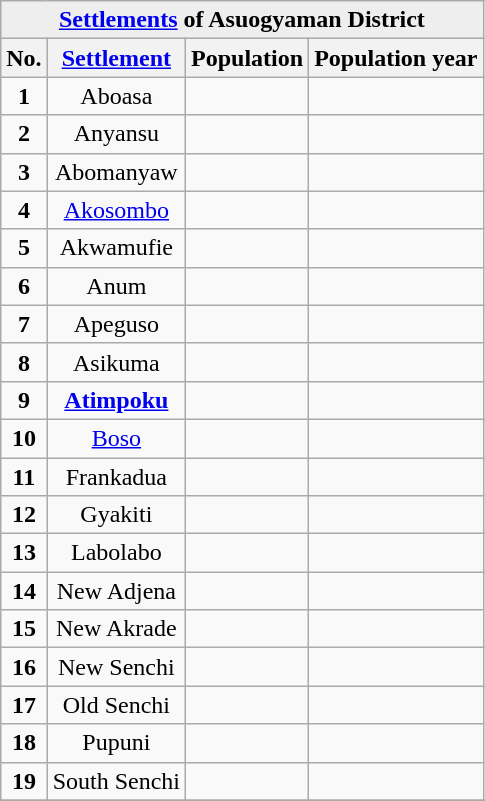<table class="wikitable sortable" style="text-align: centre;">
<tr bgcolor=#EEEEEE>
<td align=center colspan=4><strong><a href='#'>Settlements</a> of Asuogyaman District</strong></td>
</tr>
<tr ">
<th class="unsortable">No.</th>
<th class="unsortable"><a href='#'>Settlement</a></th>
<th class="unsortable">Population</th>
<th class="unsortable">Population year</th>
</tr>
<tr>
<td align=center><strong>1</strong></td>
<td align=center>Aboasa</td>
<td align=center></td>
<td align=center></td>
</tr>
<tr>
<td align=center><strong>2</strong></td>
<td align=center>Anyansu</td>
<td align=center></td>
<td align=center></td>
</tr>
<tr>
<td align=center><strong>3</strong></td>
<td align=center>Abomanyaw</td>
<td align=center></td>
<td align=center></td>
</tr>
<tr>
<td align=center><strong>4</strong></td>
<td align=center><a href='#'>Akosombo</a></td>
<td align=center></td>
<td align=center></td>
</tr>
<tr>
<td align=center><strong>5</strong></td>
<td align=center>Akwamufie</td>
<td align=center></td>
<td align=center></td>
</tr>
<tr>
<td align=center><strong>6</strong></td>
<td align=center>Anum</td>
<td align=center></td>
<td align=center></td>
</tr>
<tr>
<td align=center><strong>7</strong></td>
<td align=center>Apeguso</td>
<td align=center></td>
<td align=center></td>
</tr>
<tr>
<td align=center><strong>8</strong></td>
<td align=center>Asikuma</td>
<td align=center></td>
<td align=center></td>
</tr>
<tr>
<td align=center><strong>9</strong></td>
<td align=center><strong><a href='#'>Atimpoku</a></strong></td>
<td align=center></td>
<td align=center></td>
</tr>
<tr>
<td align=center><strong>10</strong></td>
<td align=center><a href='#'>Boso</a></td>
<td align=center></td>
<td align=center></td>
</tr>
<tr>
<td align=center><strong>11</strong></td>
<td align=center>Frankadua</td>
<td align=center></td>
<td align=center></td>
</tr>
<tr>
<td align=center><strong>12</strong></td>
<td align=center>Gyakiti</td>
<td align=center></td>
<td align=center></td>
</tr>
<tr>
<td align=center><strong>13</strong></td>
<td align=center>Labolabo</td>
<td align=center></td>
<td align=center></td>
</tr>
<tr>
<td align=center><strong>14</strong></td>
<td align=center>New Adjena</td>
<td align=center></td>
<td align=center></td>
</tr>
<tr>
<td align=center><strong>15</strong></td>
<td align=center>New Akrade</td>
<td align=center></td>
<td align=center></td>
</tr>
<tr>
<td align=center><strong>16</strong></td>
<td align=center>New Senchi</td>
<td align=center></td>
<td align=center></td>
</tr>
<tr>
<td align=center><strong>17</strong></td>
<td align=center>Old Senchi</td>
<td align=center></td>
<td align=center></td>
</tr>
<tr>
<td align=center><strong>18</strong></td>
<td align=center>Pupuni</td>
<td align=center></td>
<td align=center></td>
</tr>
<tr>
<td align=center><strong>19</strong></td>
<td align=center>South Senchi</td>
<td align=center></td>
<td align=center></td>
</tr>
<tr>
</tr>
</table>
